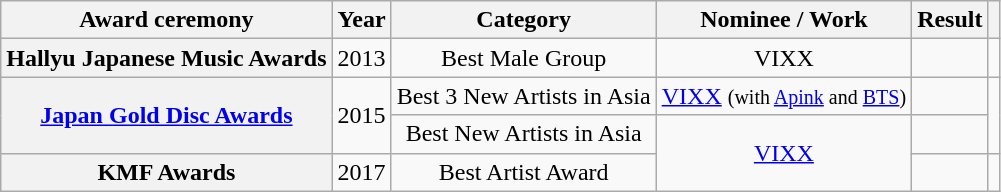<table class="wikitable plainrowheaders" style="text-align:center">
<tr>
<th scope="col">Award ceremony</th>
<th scope="col">Year</th>
<th scope="col">Category </th>
<th scope="col">Nominee / Work</th>
<th scope="col">Result</th>
<th scope="col" class="unsortable"></th>
</tr>
<tr>
<th scope="row">Hallyu Japanese Music Awards</th>
<td>2013</td>
<td>Best Male Group</td>
<td>VIXX</td>
<td></td>
<td></td>
</tr>
<tr>
<th scope="row" rowspan="2"><a href='#'>Japan Gold Disc Awards</a></th>
<td rowspan="2">2015</td>
<td>Best 3 New Artists in Asia</td>
<td><a href='#'>VIXX</a> <small>(with <a href='#'>Apink</a> and <a href='#'>BTS</a>)</small></td>
<td></td>
<td rowspan="2"></td>
</tr>
<tr>
<td>Best New Artists in Asia</td>
<td rowspan="2"><a href='#'>VIXX</a></td>
<td></td>
</tr>
<tr>
<th scope="row">KMF Awards</th>
<td>2017</td>
<td>Best Artist Award</td>
<td></td>
<td></td>
</tr>
</table>
